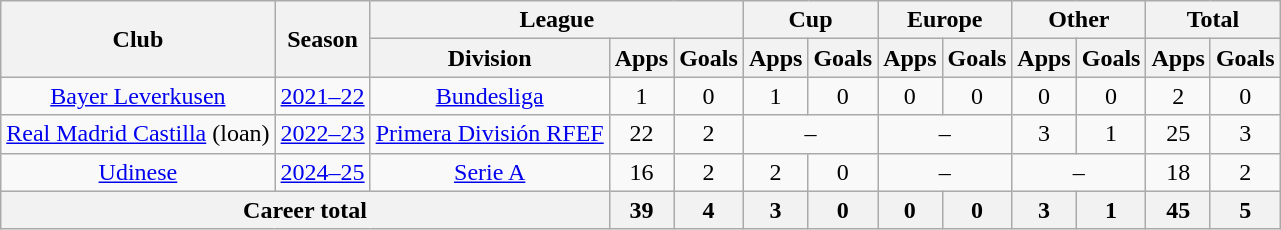<table class=wikitable style=text-align:center>
<tr>
<th rowspan=2>Club</th>
<th rowspan=2>Season</th>
<th colspan=3>League</th>
<th colspan=2>Cup</th>
<th colspan=2>Europe</th>
<th colspan=2>Other</th>
<th colspan=2>Total</th>
</tr>
<tr>
<th>Division</th>
<th>Apps</th>
<th>Goals</th>
<th>Apps</th>
<th>Goals</th>
<th>Apps</th>
<th>Goals</th>
<th>Apps</th>
<th>Goals</th>
<th>Apps</th>
<th>Goals</th>
</tr>
<tr>
<td><a href='#'>Bayer Leverkusen</a></td>
<td><a href='#'>2021–22</a></td>
<td><a href='#'>Bundesliga</a></td>
<td>1</td>
<td>0</td>
<td>1</td>
<td>0</td>
<td>0</td>
<td>0</td>
<td>0</td>
<td>0</td>
<td>2</td>
<td>0</td>
</tr>
<tr>
<td><a href='#'>Real Madrid Castilla</a> (loan)</td>
<td><a href='#'>2022–23</a></td>
<td><a href='#'>Primera División RFEF</a></td>
<td>22</td>
<td>2</td>
<td colspan="2">–</td>
<td colspan="2">–</td>
<td>3</td>
<td>1</td>
<td>25</td>
<td>3</td>
</tr>
<tr>
<td><a href='#'>Udinese</a></td>
<td><a href='#'>2024–25</a></td>
<td><a href='#'>Serie A</a></td>
<td>16</td>
<td>2</td>
<td>2</td>
<td>0</td>
<td colspan="2">–</td>
<td colspan="2">–</td>
<td>18</td>
<td>2</td>
</tr>
<tr>
<th colspan="3">Career total</th>
<th>39</th>
<th>4</th>
<th>3</th>
<th>0</th>
<th>0</th>
<th>0</th>
<th>3</th>
<th>1</th>
<th>45</th>
<th>5</th>
</tr>
</table>
